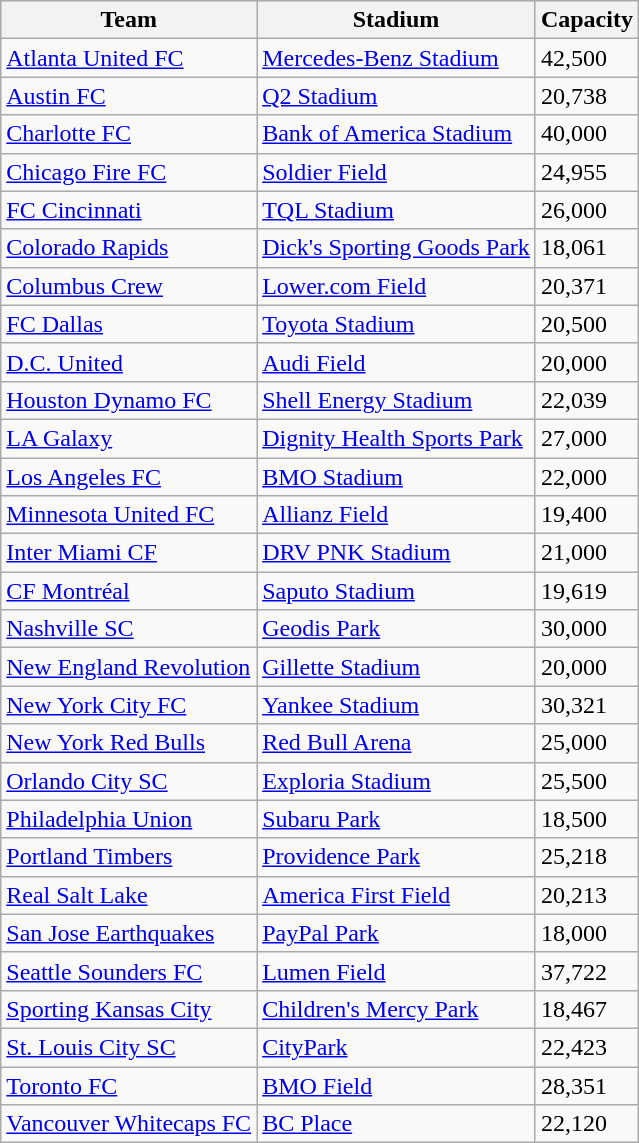<table class="wikitable sortable" style="text-align:left">
<tr>
<th>Team</th>
<th>Stadium</th>
<th>Capacity</th>
</tr>
<tr>
<td><a href='#'>Atlanta United FC</a></td>
<td><a href='#'>Mercedes-Benz Stadium</a></td>
<td>42,500</td>
</tr>
<tr>
<td><a href='#'>Austin FC</a></td>
<td><a href='#'>Q2 Stadium</a></td>
<td>20,738</td>
</tr>
<tr>
<td><a href='#'>Charlotte FC</a></td>
<td><a href='#'>Bank of America Stadium</a></td>
<td>40,000</td>
</tr>
<tr>
<td><a href='#'>Chicago Fire FC</a></td>
<td><a href='#'>Soldier Field</a></td>
<td>24,955</td>
</tr>
<tr>
<td><a href='#'>FC Cincinnati</a></td>
<td><a href='#'>TQL Stadium</a></td>
<td>26,000</td>
</tr>
<tr>
<td><a href='#'>Colorado Rapids</a></td>
<td><a href='#'>Dick's Sporting Goods Park</a></td>
<td>18,061</td>
</tr>
<tr>
<td><a href='#'>Columbus Crew</a></td>
<td><a href='#'>Lower.com Field</a></td>
<td>20,371</td>
</tr>
<tr>
<td><a href='#'>FC Dallas</a></td>
<td><a href='#'>Toyota Stadium</a></td>
<td>20,500</td>
</tr>
<tr>
<td><a href='#'>D.C. United</a></td>
<td><a href='#'>Audi Field</a></td>
<td>20,000</td>
</tr>
<tr>
<td><a href='#'>Houston Dynamo FC</a></td>
<td><a href='#'>Shell Energy Stadium</a></td>
<td>22,039</td>
</tr>
<tr>
<td><a href='#'>LA Galaxy</a></td>
<td><a href='#'>Dignity Health Sports Park</a></td>
<td>27,000</td>
</tr>
<tr>
<td><a href='#'>Los Angeles FC</a></td>
<td><a href='#'>BMO Stadium</a></td>
<td>22,000</td>
</tr>
<tr>
<td><a href='#'>Minnesota United FC</a></td>
<td><a href='#'>Allianz Field</a></td>
<td>19,400</td>
</tr>
<tr>
<td><a href='#'>Inter Miami CF</a></td>
<td><a href='#'>DRV PNK Stadium</a></td>
<td>21,000</td>
</tr>
<tr>
<td><a href='#'>CF Montréal</a></td>
<td><a href='#'>Saputo Stadium</a></td>
<td>19,619</td>
</tr>
<tr>
<td><a href='#'>Nashville SC</a></td>
<td><a href='#'>Geodis Park</a></td>
<td>30,000</td>
</tr>
<tr>
<td><a href='#'>New England Revolution</a></td>
<td><a href='#'>Gillette Stadium</a></td>
<td>20,000</td>
</tr>
<tr>
<td><a href='#'>New York City FC</a></td>
<td><a href='#'>Yankee Stadium</a></td>
<td>30,321</td>
</tr>
<tr>
<td><a href='#'>New York Red Bulls</a></td>
<td><a href='#'>Red Bull Arena</a></td>
<td>25,000</td>
</tr>
<tr>
<td><a href='#'>Orlando City SC</a></td>
<td><a href='#'>Exploria Stadium</a></td>
<td>25,500</td>
</tr>
<tr>
<td><a href='#'>Philadelphia Union</a></td>
<td><a href='#'>Subaru Park</a></td>
<td>18,500</td>
</tr>
<tr>
<td><a href='#'>Portland Timbers</a></td>
<td><a href='#'>Providence Park</a></td>
<td>25,218</td>
</tr>
<tr>
<td><a href='#'>Real Salt Lake</a></td>
<td><a href='#'>America First Field</a></td>
<td>20,213</td>
</tr>
<tr>
<td><a href='#'>San Jose Earthquakes</a></td>
<td><a href='#'>PayPal Park</a></td>
<td>18,000</td>
</tr>
<tr>
<td><a href='#'>Seattle Sounders FC</a></td>
<td><a href='#'>Lumen Field</a></td>
<td>37,722</td>
</tr>
<tr>
<td><a href='#'>Sporting Kansas City</a></td>
<td><a href='#'>Children's Mercy Park</a></td>
<td>18,467</td>
</tr>
<tr>
<td><a href='#'>St. Louis City SC</a></td>
<td><a href='#'>CityPark</a></td>
<td>22,423</td>
</tr>
<tr>
<td><a href='#'>Toronto FC</a></td>
<td><a href='#'>BMO Field</a></td>
<td>28,351</td>
</tr>
<tr>
<td><a href='#'>Vancouver Whitecaps FC</a></td>
<td><a href='#'>BC Place</a></td>
<td>22,120</td>
</tr>
</table>
